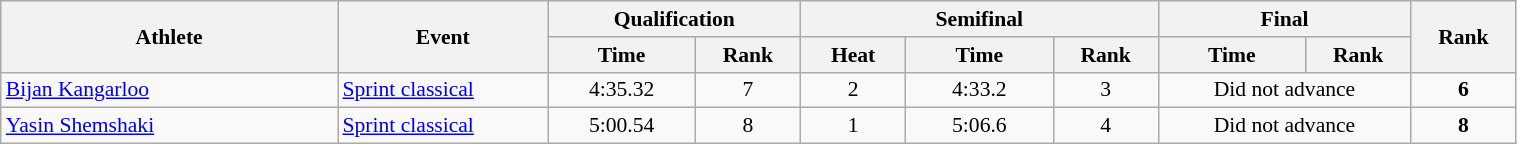<table class="wikitable" width="80%" style="text-align:center; font-size:90%">
<tr>
<th rowspan="2" width="16%">Athlete</th>
<th rowspan="2" width="10%">Event</th>
<th colspan="2" width="12%">Qualification</th>
<th colspan="3" width="17%">Semifinal</th>
<th colspan="2" width="12%">Final</th>
<th rowspan="2" width="5%">Rank</th>
</tr>
<tr>
<th width="7%">Time</th>
<th>Rank</th>
<th width="5%">Heat</th>
<th width="7%">Time</th>
<th>Rank</th>
<th width="7%">Time</th>
<th>Rank</th>
</tr>
<tr>
<td align="left"><a href='#'>Bijan Kangarloo</a></td>
<td align="left"><a href='#'>Sprint classical</a></td>
<td>4:35.32</td>
<td>7 <strong></strong></td>
<td>2</td>
<td>4:33.2</td>
<td>3</td>
<td colspan=2 align=center>Did not advance</td>
<td align=center><strong>6</strong></td>
</tr>
<tr>
<td align="left"><a href='#'>Yasin Shemshaki</a></td>
<td align="left"><a href='#'>Sprint classical</a></td>
<td>5:00.54</td>
<td>8 <strong></strong></td>
<td>1</td>
<td>5:06.6</td>
<td>4</td>
<td colspan=2 align=center>Did not advance</td>
<td align=center><strong>8</strong></td>
</tr>
</table>
